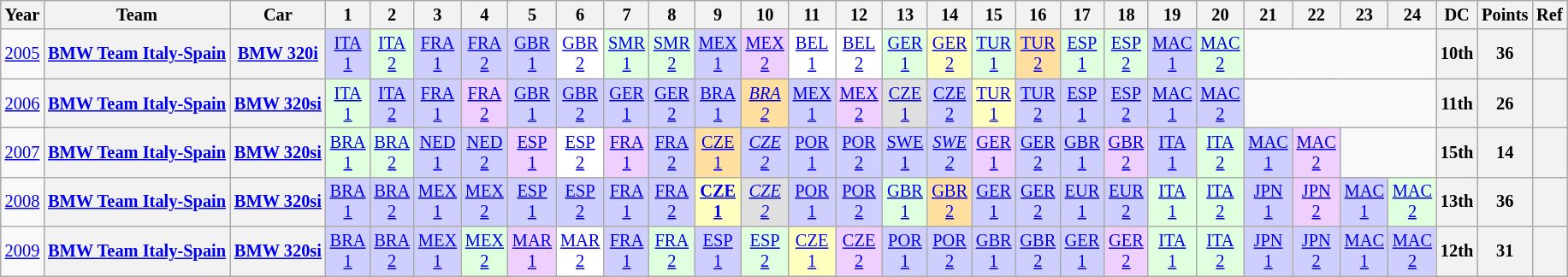<table class="wikitable" style="text-align:center; font-size:85%">
<tr>
<th>Year</th>
<th>Team</th>
<th>Car</th>
<th>1</th>
<th>2</th>
<th>3</th>
<th>4</th>
<th>5</th>
<th>6</th>
<th>7</th>
<th>8</th>
<th>9</th>
<th>10</th>
<th>11</th>
<th>12</th>
<th>13</th>
<th>14</th>
<th>15</th>
<th>16</th>
<th>17</th>
<th>18</th>
<th>19</th>
<th>20</th>
<th>21</th>
<th>22</th>
<th>23</th>
<th>24</th>
<th>DC</th>
<th>Points</th>
<th>Ref</th>
</tr>
<tr>
<td><a href='#'>2005</a></td>
<th nowrap><a href='#'>BMW Team Italy-Spain</a></th>
<th nowrap><a href='#'>BMW 320i</a></th>
<td style="background:#CFCFFF;"><a href='#'>ITA<br>1</a><br></td>
<td style="background:#DFFFDF;"><a href='#'>ITA<br>2</a><br></td>
<td style="background:#CFCFFF;"><a href='#'>FRA<br>1</a><br></td>
<td style="background:#CFCFFF;"><a href='#'>FRA<br>2</a><br></td>
<td style="background:#CFCFFF;"><a href='#'>GBR<br>1</a><br></td>
<td style="background:#FFFFFF;"><a href='#'>GBR<br>2</a><br></td>
<td style="background:#DFFFDF;"><a href='#'>SMR<br>1</a><br></td>
<td style="background:#DFFFDF;"><a href='#'>SMR<br>2</a><br></td>
<td style="background:#CFCFFF;"><a href='#'>MEX<br>1</a><br></td>
<td style="background:#EFCFFF;"><a href='#'>MEX<br>2</a><br></td>
<td style="background:#FFFFFF;"><a href='#'>BEL<br>1</a><br></td>
<td style="background:#FFFFFF;"><a href='#'>BEL<br>2</a><br></td>
<td style="background:#DFFFDF;"><a href='#'>GER<br>1</a><br> </td>
<td style="background:#FFFFBF;"><a href='#'>GER<br>2</a><br></td>
<td style="background:#DFFFDF;"><a href='#'>TUR<br>1</a><br></td>
<td style="background:#FFDF9F;"><a href='#'>TUR<br>2</a><br></td>
<td style="background:#DFFFDF;"><a href='#'>ESP<br>1</a><br></td>
<td style="background:#DFFFDF;"><a href='#'>ESP<br>2</a><br></td>
<td style="background:#CFCFFF;"><a href='#'>MAC<br>1</a><br></td>
<td style="background:#DFFFDF;"><a href='#'>MAC<br>2</a><br></td>
<td colspan=4></td>
<th>10th</th>
<th>36</th>
<th></th>
</tr>
<tr>
<td><a href='#'>2006</a></td>
<th nowrap><a href='#'>BMW Team Italy-Spain</a></th>
<th nowrap><a href='#'>BMW 320si</a></th>
<td style="background:#DFFFDF;"><a href='#'>ITA<br>1</a><br></td>
<td style="background:#CFCFFF;"><a href='#'>ITA<br>2</a><br></td>
<td style="background:#CFCFFF;"><a href='#'>FRA<br>1</a><br></td>
<td style="background:#EFCFFF;"><a href='#'>FRA<br>2</a><br></td>
<td style="background:#CFCFFF;"><a href='#'>GBR<br>1</a><br></td>
<td style="background:#CFCFFF;"><a href='#'>GBR<br>2</a><br></td>
<td style="background:#CFCFFF;"><a href='#'>GER<br>1</a><br> </td>
<td style="background:#CFCFFF;"><a href='#'>GER<br>2</a><br></td>
<td style="background:#CFCFFF;"><a href='#'>BRA<br>1</a><br></td>
<td style="background:#FFDF9F;"><em><a href='#'>BRA<br>2</a></em><br></td>
<td style="background:#CFCFFF;"><a href='#'>MEX<br>1</a><br></td>
<td style="background:#EFCFFF;"><a href='#'>MEX<br>2</a><br></td>
<td style="background:#DFDFDF;"><a href='#'>CZE<br>1</a><br></td>
<td style="background:#CFCFFF;"><a href='#'>CZE<br>2</a><br></td>
<td style="background:#FFFFBF;"><a href='#'>TUR<br>1</a><br></td>
<td style="background:#CFCFFF;"><a href='#'>TUR<br>2</a><br></td>
<td style="background:#CFCFFF;"><a href='#'>ESP<br>1</a><br></td>
<td style="background:#CFCFFF;"><a href='#'>ESP<br>2</a><br></td>
<td style="background:#CFCFFF;"><a href='#'>MAC<br>1</a><br></td>
<td style="background:#CFCFFF;"><a href='#'>MAC<br>2</a><br></td>
<td colspan=4></td>
<th>11th</th>
<th>26</th>
<th></th>
</tr>
<tr>
<td><a href='#'>2007</a></td>
<th nowrap><a href='#'>BMW Team Italy-Spain</a></th>
<th nowrap><a href='#'>BMW 320si</a></th>
<td style="background:#DFFFDF;"><a href='#'>BRA<br>1</a><br></td>
<td style="background:#DFFFDF;"><a href='#'>BRA<br>2</a><br></td>
<td style="background:#CFCFFF;"><a href='#'>NED<br>1</a><br></td>
<td style="background:#CFCFFF;"><a href='#'>NED<br>2</a><br></td>
<td style="background:#EFCFFF;"><a href='#'>ESP<br>1</a><br></td>
<td style="background:#FFFFFF;"><a href='#'>ESP<br>2</a><br></td>
<td style="background:#EFCFFF;"><a href='#'>FRA<br>1</a><br></td>
<td style="background:#CFCFFF;"><a href='#'>FRA<br>2</a><br></td>
<td style="background:#FFDF9F;"><a href='#'>CZE<br>1</a><br></td>
<td style="background:#CFCFFF;"><em><a href='#'>CZE<br>2</a></em><br></td>
<td style="background:#CFCFFF;"><a href='#'>POR<br>1</a><br></td>
<td style="background:#CFCFFF;"><a href='#'>POR<br>2</a><br></td>
<td style="background:#CFCFFF;"><a href='#'>SWE<br>1</a><br></td>
<td style="background:#CFCFFF;"><em><a href='#'>SWE<br>2</a></em><br></td>
<td style="background:#EFCFFF;"><a href='#'>GER<br>1</a><br> </td>
<td style="background:#CFCFFF;"><a href='#'>GER<br>2</a><br></td>
<td style="background:#CFCFFF;"><a href='#'>GBR<br>1</a><br></td>
<td style="background:#EFCFFF;"><a href='#'>GBR<br>2</a><br></td>
<td style="background:#CFCFFF;"><a href='#'>ITA<br>1</a><br></td>
<td style="background:#DFFFDF;"><a href='#'>ITA<br>2</a><br></td>
<td style="background:#CFCFFF;"><a href='#'>MAC<br>1</a><br></td>
<td style="background:#EFCFFF;"><a href='#'>MAC<br>2</a><br></td>
<td colspan=2></td>
<th>15th</th>
<th>14</th>
<th></th>
</tr>
<tr>
<td><a href='#'>2008</a></td>
<th nowrap><a href='#'>BMW Team Italy-Spain</a></th>
<th nowrap><a href='#'>BMW 320si</a></th>
<td style="background:#CFCFFF;"><a href='#'>BRA<br>1</a><br></td>
<td style="background:#CFCFFF;"><a href='#'>BRA<br>2</a><br></td>
<td style="background:#CFCFFF;"><a href='#'>MEX<br>1</a><br></td>
<td style="background:#CFCFFF;"><a href='#'>MEX<br>2</a><br></td>
<td style="background:#CFCFFF;"><a href='#'>ESP<br>1</a><br></td>
<td style="background:#CFCFFF;"><a href='#'>ESP<br>2</a><br></td>
<td style="background:#CFCFFF;"><a href='#'>FRA<br>1</a><br></td>
<td style="background:#CFCFFF;"><a href='#'>FRA<br>2</a><br></td>
<td style="background:#FFFFBF;"><strong><a href='#'>CZE<br>1</a></strong><br></td>
<td style="background:#DFDFDF;"><em><a href='#'>CZE<br>2</a></em><br></td>
<td style="background:#CFCFFF;"><a href='#'>POR<br>1</a><br></td>
<td style="background:#CFCFFF;"><a href='#'>POR<br>2</a><br></td>
<td style="background:#DFFFDF;"><a href='#'>GBR<br>1</a><br></td>
<td style="background:#FFDF9F;"><a href='#'>GBR<br>2</a><br></td>
<td style="background:#CFCFFF;"><a href='#'>GER<br>1</a><br> </td>
<td style="background:#CFCFFF;"><a href='#'>GER<br>2</a><br></td>
<td style="background:#CFCFFF;"><a href='#'>EUR<br>1</a><br></td>
<td style="background:#CFCFFF;"><a href='#'>EUR<br>2</a><br></td>
<td style="background:#DFFFDF;"><a href='#'>ITA<br>1</a><br></td>
<td style="background:#DFFFDF;"><a href='#'>ITA<br>2</a><br></td>
<td style="background:#CFCFFF;"><a href='#'>JPN<br>1</a><br></td>
<td style="background:#EFCFFF;"><a href='#'>JPN<br>2</a><br></td>
<td style="background:#CFCFFF;"><a href='#'>MAC<br>1</a><br></td>
<td style="background:#DFFFDF;"><a href='#'>MAC<br>2</a><br></td>
<th>13th</th>
<th>36</th>
<th></th>
</tr>
<tr>
<td><a href='#'>2009</a></td>
<th nowrap><a href='#'>BMW Team Italy-Spain</a></th>
<th nowrap><a href='#'>BMW 320si</a></th>
<td style="background:#CFCFFF;"><a href='#'>BRA<br>1</a><br></td>
<td style="background:#CFCFFF;"><a href='#'>BRA<br>2</a><br></td>
<td style="background:#CFCFFF;"><a href='#'>MEX<br>1</a><br></td>
<td style="background:#DFFFDF;"><a href='#'>MEX<br>2</a><br></td>
<td style="background:#EFCFFF;"><a href='#'>MAR<br>1</a><br></td>
<td style="background:#FFFFFF;"><a href='#'>MAR<br>2</a><br></td>
<td style="background:#CFCFFF;"><a href='#'>FRA<br>1</a><br></td>
<td style="background:#DFFFDF;"><a href='#'>FRA<br>2</a><br></td>
<td style="background:#CFCFFF;"><a href='#'>ESP<br>1</a><br></td>
<td style="background:#DFFFDF;"><a href='#'>ESP<br>2</a><br></td>
<td style="background:#FFFFBF;"><a href='#'>CZE<br>1</a><br></td>
<td style="background:#EFCFFF;"><a href='#'>CZE<br>2</a><br></td>
<td style="background:#CFCFFF;"><a href='#'>POR<br>1</a><br></td>
<td style="background:#CFCFFF;"><a href='#'>POR<br>2</a><br></td>
<td style="background:#CFCFFF;"><a href='#'>GBR<br>1</a><br></td>
<td style="background:#CFCFFF;"><a href='#'>GBR<br>2</a><br></td>
<td style="background:#CFCFFF;"><a href='#'>GER<br>1</a><br> </td>
<td style="background:#EFCFFF;"><a href='#'>GER<br>2</a><br></td>
<td style="background:#DFFFDF;"><a href='#'>ITA<br>1</a><br></td>
<td style="background:#DFFFDF;"><a href='#'>ITA<br>2</a><br></td>
<td style="background:#CFCFFF;"><a href='#'>JPN<br>1</a><br></td>
<td style="background:#CFCFFF;"><a href='#'>JPN<br>2</a><br></td>
<td style="background:#CFCFFF;"><a href='#'>MAC<br>1</a><br></td>
<td style="background:#CFCFFF;"><a href='#'>MAC<br>2</a><br></td>
<th>12th</th>
<th>31</th>
<th></th>
</tr>
</table>
